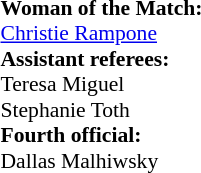<table width=100% style="font-size: 90%">
<tr>
<td><br><strong>Woman of the Match:</strong>
<br><a href='#'>Christie Rampone</a>
<br><strong>Assistant referees:</strong>
<br>Teresa Miguel
<br>Stephanie Toth
<br><strong>Fourth official:</strong>
<br>Dallas Malhiwsky</td>
</tr>
</table>
